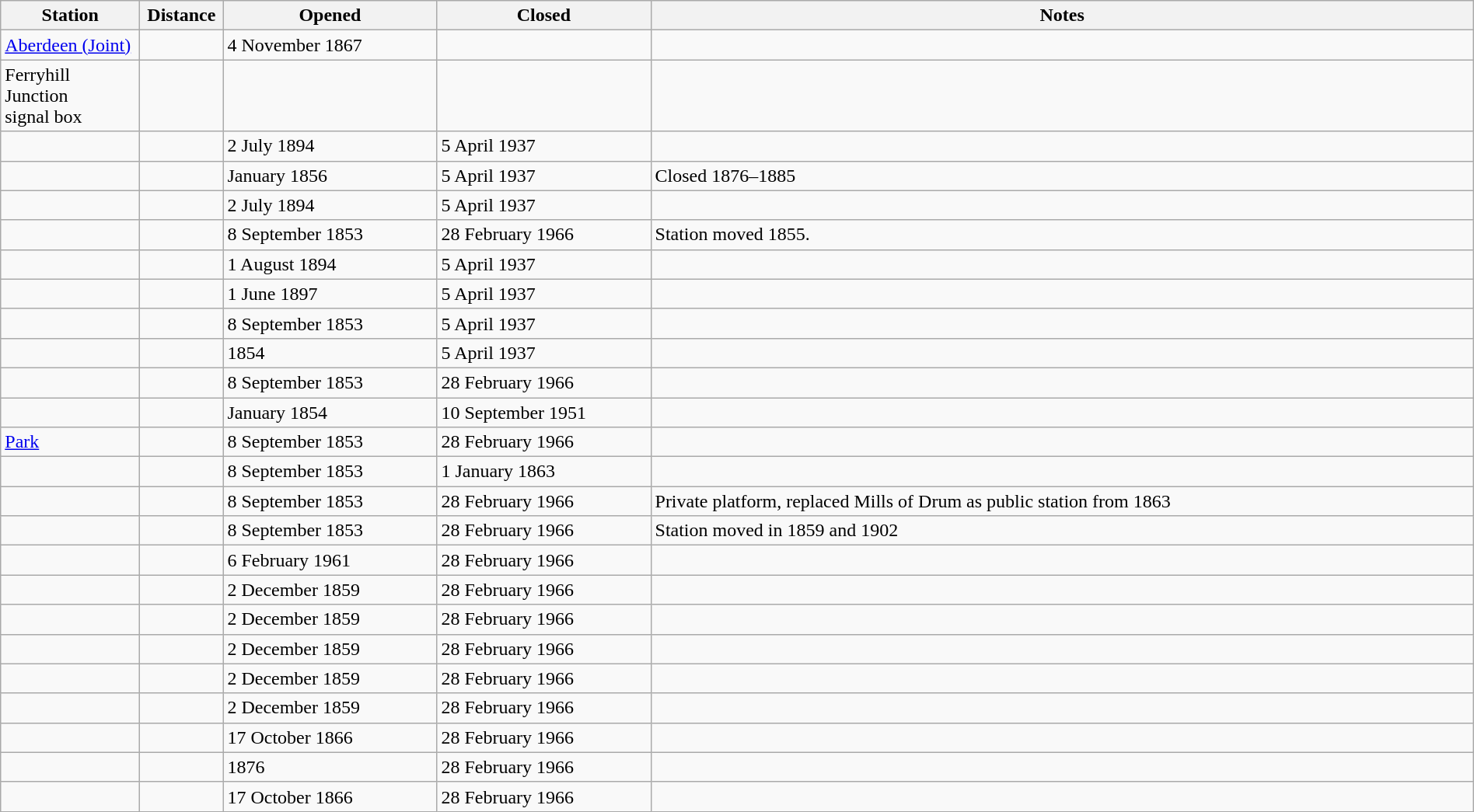<table class="wikitable" style="width:100%; margin-right:0;">
<tr>
<th scope="col" style="width:7em; text-align:center;">Station</th>
<th scope="col" style="width:4em; text-align:center;">Distance</th>
<th scope="col" style="width:11em;">Opened</th>
<th scope="col" style="width:11em;">Closed</th>
<th scope="col" class="unsortable">Notes</th>
</tr>
<tr>
<td><a href='#'>Aberdeen (Joint)</a></td>
<td></td>
<td>4 November 1867</td>
<td></td>
<td></td>
</tr>
<tr>
<td>Ferryhill Junction<br>signal box</td>
<td></td>
<td></td>
<td></td>
<td></td>
</tr>
<tr>
<td></td>
<td></td>
<td>2 July 1894</td>
<td>5 April 1937</td>
<td></td>
</tr>
<tr>
<td></td>
<td></td>
<td>January 1856</td>
<td>5 April 1937</td>
<td>Closed 1876–1885</td>
</tr>
<tr>
<td></td>
<td></td>
<td>2 July 1894</td>
<td>5 April 1937</td>
<td></td>
</tr>
<tr>
<td></td>
<td></td>
<td>8 September 1853</td>
<td>28 February 1966</td>
<td>Station moved 1855.</td>
</tr>
<tr>
<td></td>
<td></td>
<td>1 August 1894</td>
<td>5 April 1937</td>
<td></td>
</tr>
<tr>
<td></td>
<td></td>
<td>1 June 1897</td>
<td>5 April 1937</td>
<td></td>
</tr>
<tr>
<td></td>
<td></td>
<td>8 September 1853</td>
<td>5 April 1937</td>
<td></td>
</tr>
<tr>
<td></td>
<td></td>
<td>1854</td>
<td>5 April 1937</td>
<td></td>
</tr>
<tr>
<td></td>
<td></td>
<td>8 September 1853</td>
<td>28 February 1966</td>
<td></td>
</tr>
<tr>
<td></td>
<td></td>
<td>January 1854</td>
<td>10 September 1951</td>
<td></td>
</tr>
<tr>
<td><a href='#'>Park</a></td>
<td></td>
<td>8 September 1853</td>
<td>28 February 1966</td>
<td></td>
</tr>
<tr>
<td></td>
<td></td>
<td>8 September 1853</td>
<td>1 January 1863</td>
<td></td>
</tr>
<tr>
<td></td>
<td></td>
<td>8 September 1853</td>
<td>28 February 1966</td>
<td>Private platform, replaced Mills of Drum as public station from 1863</td>
</tr>
<tr>
<td></td>
<td></td>
<td>8 September 1853</td>
<td>28 February 1966</td>
<td>Station moved in 1859 and 1902</td>
</tr>
<tr>
<td><em></em></td>
<td></td>
<td>6 February 1961</td>
<td>28 February 1966</td>
<td></td>
</tr>
<tr>
<td></td>
<td></td>
<td>2 December 1859</td>
<td>28 February 1966</td>
<td></td>
</tr>
<tr>
<td></td>
<td></td>
<td>2 December 1859</td>
<td>28 February 1966</td>
<td></td>
</tr>
<tr>
<td></td>
<td></td>
<td>2 December 1859</td>
<td>28 February 1966</td>
<td></td>
</tr>
<tr>
<td></td>
<td></td>
<td>2 December 1859</td>
<td>28 February 1966</td>
<td></td>
</tr>
<tr>
<td></td>
<td></td>
<td>2 December 1859</td>
<td>28 February 1966</td>
<td></td>
</tr>
<tr>
<td></td>
<td></td>
<td>17 October 1866</td>
<td>28 February 1966</td>
<td></td>
</tr>
<tr>
<td></td>
<td></td>
<td>1876</td>
<td>28 February 1966</td>
<td></td>
</tr>
<tr>
<td></td>
<td></td>
<td>17 October 1866</td>
<td>28 February 1966</td>
<td></td>
</tr>
</table>
